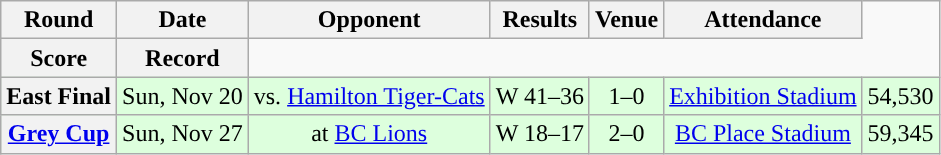<table class="wikitable" style="text-align:center">
<tr>
<th>Round</th>
<th>Date</th>
<th>Opponent</th>
<th>Results</th>
<th>Venue</th>
<th>Attendance</th>
</tr>
<tr>
<th>Score</th>
<th>Record</th>
</tr>
<tr style="background:#ddffdd">
<th>East Final</th>
<td>Sun, Nov 20</td>
<td>vs. <a href='#'>Hamilton Tiger-Cats</a></td>
<td>W 41–36</td>
<td>1–0</td>
<td><a href='#'>Exhibition Stadium</a></td>
<td>54,530</td>
</tr>
<tr style="background:#ddffdd">
<th><a href='#'>Grey Cup</a></th>
<td>Sun, Nov 27</td>
<td>at <a href='#'>BC Lions</a></td>
<td>W 18–17</td>
<td>2–0</td>
<td><a href='#'>BC Place Stadium</a></td>
<td>59,345</td>
</tr>
</table>
